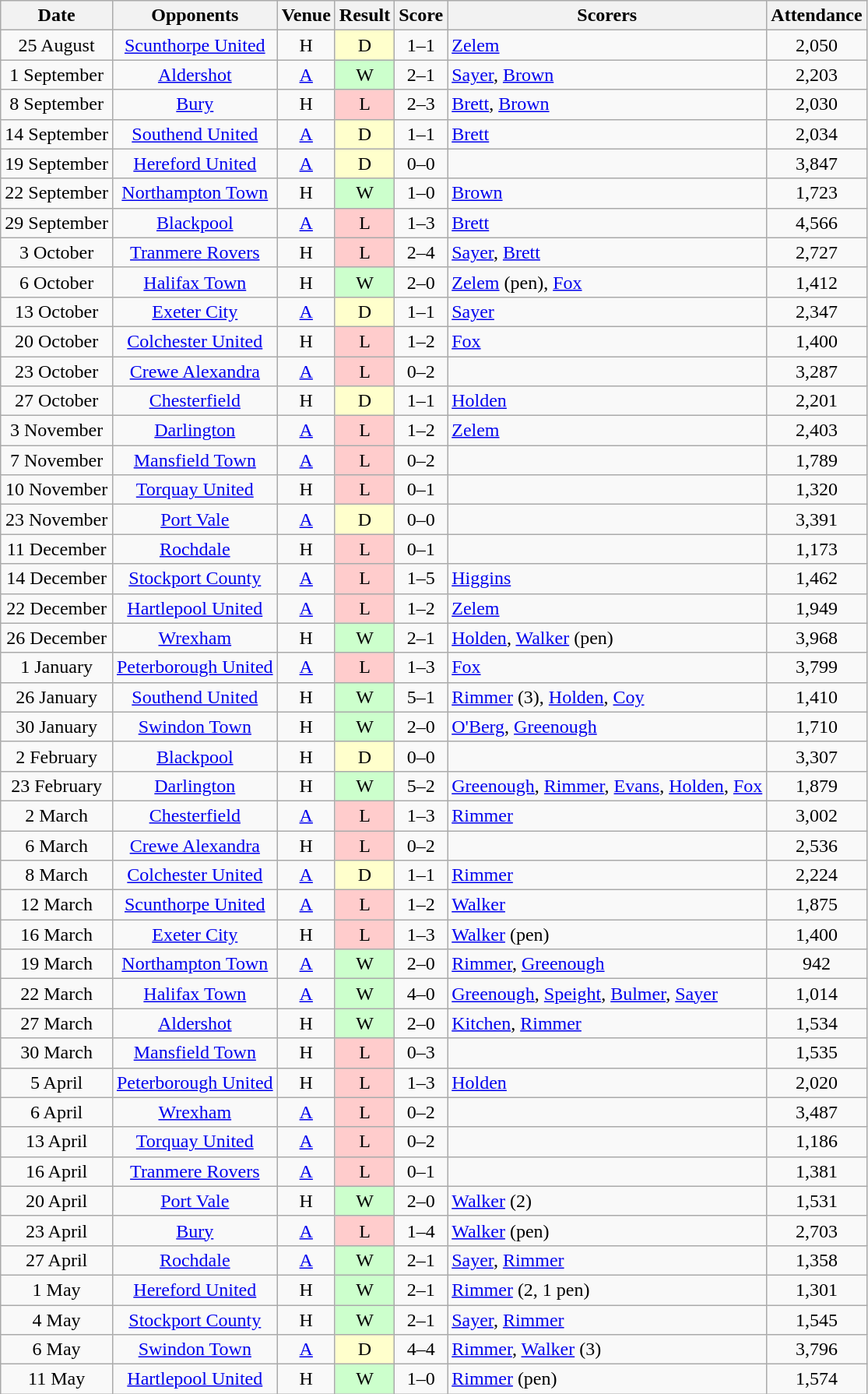<table class="wikitable" style="text-align:center">
<tr>
<th>Date</th>
<th>Opponents</th>
<th>Venue</th>
<th>Result</th>
<th>Score</th>
<th>Scorers</th>
<th>Attendance</th>
</tr>
<tr>
<td>25 August</td>
<td><a href='#'>Scunthorpe United</a></td>
<td>H</td>
<td style="background-color:#FFFFCC">D</td>
<td>1–1</td>
<td align="left"><a href='#'>Zelem</a></td>
<td>2,050</td>
</tr>
<tr>
<td>1 September</td>
<td><a href='#'>Aldershot</a></td>
<td><a href='#'>A</a></td>
<td style="background-color:#CCFFCC">W</td>
<td>2–1</td>
<td align="left"><a href='#'>Sayer</a>, <a href='#'>Brown</a></td>
<td>2,203</td>
</tr>
<tr>
<td>8 September</td>
<td><a href='#'>Bury</a></td>
<td>H</td>
<td style="background-color:#FFCCCC">L</td>
<td>2–3</td>
<td align="left"><a href='#'>Brett</a>, <a href='#'>Brown</a></td>
<td>2,030</td>
</tr>
<tr>
<td>14 September</td>
<td><a href='#'>Southend United</a></td>
<td><a href='#'>A</a></td>
<td style="background-color:#FFFFCC">D</td>
<td>1–1</td>
<td align="left"><a href='#'>Brett</a></td>
<td>2,034</td>
</tr>
<tr>
<td>19 September</td>
<td><a href='#'>Hereford United</a></td>
<td><a href='#'>A</a></td>
<td style="background-color:#FFFFCC">D</td>
<td>0–0</td>
<td align="left"></td>
<td>3,847</td>
</tr>
<tr>
<td>22 September</td>
<td><a href='#'>Northampton Town</a></td>
<td>H</td>
<td style="background-color:#CCFFCC">W</td>
<td>1–0</td>
<td align="left"><a href='#'>Brown</a></td>
<td>1,723</td>
</tr>
<tr>
<td>29 September</td>
<td><a href='#'>Blackpool</a></td>
<td><a href='#'>A</a></td>
<td style="background-color:#FFCCCC">L</td>
<td>1–3</td>
<td align="left"><a href='#'>Brett</a></td>
<td>4,566</td>
</tr>
<tr>
<td>3 October</td>
<td><a href='#'>Tranmere Rovers</a></td>
<td>H</td>
<td style="background-color:#FFCCCC">L</td>
<td>2–4</td>
<td align="left"><a href='#'>Sayer</a>, <a href='#'>Brett</a></td>
<td>2,727</td>
</tr>
<tr>
<td>6 October</td>
<td><a href='#'>Halifax Town</a></td>
<td>H</td>
<td style="background-color:#CCFFCC">W</td>
<td>2–0</td>
<td align="left"><a href='#'>Zelem</a> (pen), <a href='#'>Fox</a></td>
<td>1,412</td>
</tr>
<tr>
<td>13 October</td>
<td><a href='#'>Exeter City</a></td>
<td><a href='#'>A</a></td>
<td style="background-color:#FFFFCC">D</td>
<td>1–1</td>
<td align="left"><a href='#'>Sayer</a></td>
<td>2,347</td>
</tr>
<tr>
<td>20 October</td>
<td><a href='#'>Colchester United</a></td>
<td>H</td>
<td style="background-color:#FFCCCC">L</td>
<td>1–2</td>
<td align="left"><a href='#'>Fox</a></td>
<td>1,400</td>
</tr>
<tr>
<td>23 October</td>
<td><a href='#'>Crewe Alexandra</a></td>
<td><a href='#'>A</a></td>
<td style="background-color:#FFCCCC">L</td>
<td>0–2</td>
<td align="left"></td>
<td>3,287</td>
</tr>
<tr>
<td>27 October</td>
<td><a href='#'>Chesterfield</a></td>
<td>H</td>
<td style="background-color:#FFFFCC">D</td>
<td>1–1</td>
<td align="left"><a href='#'>Holden</a></td>
<td>2,201</td>
</tr>
<tr>
<td>3 November</td>
<td><a href='#'>Darlington</a></td>
<td><a href='#'>A</a></td>
<td style="background-color:#FFCCCC">L</td>
<td>1–2</td>
<td align="left"><a href='#'>Zelem</a></td>
<td>2,403</td>
</tr>
<tr>
<td>7 November</td>
<td><a href='#'>Mansfield Town</a></td>
<td><a href='#'>A</a></td>
<td style="background-color:#FFCCCC">L</td>
<td>0–2</td>
<td align="left"></td>
<td>1,789</td>
</tr>
<tr>
<td>10 November</td>
<td><a href='#'>Torquay United</a></td>
<td>H</td>
<td style="background-color:#FFCCCC">L</td>
<td>0–1</td>
<td align="left"></td>
<td>1,320</td>
</tr>
<tr>
<td>23 November</td>
<td><a href='#'>Port Vale</a></td>
<td><a href='#'>A</a></td>
<td style="background-color:#FFFFCC">D</td>
<td>0–0</td>
<td align="left"></td>
<td>3,391</td>
</tr>
<tr>
<td>11 December</td>
<td><a href='#'>Rochdale</a></td>
<td>H</td>
<td style="background-color:#FFCCCC">L</td>
<td>0–1</td>
<td align="left"></td>
<td>1,173</td>
</tr>
<tr>
<td>14 December</td>
<td><a href='#'>Stockport County</a></td>
<td><a href='#'>A</a></td>
<td style="background-color:#FFCCCC">L</td>
<td>1–5</td>
<td align="left"><a href='#'>Higgins</a></td>
<td>1,462</td>
</tr>
<tr>
<td>22 December</td>
<td><a href='#'>Hartlepool United</a></td>
<td><a href='#'>A</a></td>
<td style="background-color:#FFCCCC">L</td>
<td>1–2</td>
<td align="left"><a href='#'>Zelem</a></td>
<td>1,949</td>
</tr>
<tr>
<td>26 December</td>
<td><a href='#'>Wrexham</a></td>
<td>H</td>
<td style="background-color:#CCFFCC">W</td>
<td>2–1</td>
<td align="left"><a href='#'>Holden</a>, <a href='#'>Walker</a> (pen)</td>
<td>3,968</td>
</tr>
<tr>
<td>1 January</td>
<td><a href='#'>Peterborough United</a></td>
<td><a href='#'>A</a></td>
<td style="background-color:#FFCCCC">L</td>
<td>1–3</td>
<td align="left"><a href='#'>Fox</a></td>
<td>3,799</td>
</tr>
<tr>
<td>26 January</td>
<td><a href='#'>Southend United</a></td>
<td>H</td>
<td style="background-color:#CCFFCC">W</td>
<td>5–1</td>
<td align="left"><a href='#'>Rimmer</a> (3), <a href='#'>Holden</a>, <a href='#'>Coy</a></td>
<td>1,410</td>
</tr>
<tr>
<td>30 January</td>
<td><a href='#'>Swindon Town</a></td>
<td>H</td>
<td style="background-color:#CCFFCC">W</td>
<td>2–0</td>
<td align="left"><a href='#'>O'Berg</a>, <a href='#'>Greenough</a></td>
<td>1,710</td>
</tr>
<tr>
<td>2 February</td>
<td><a href='#'>Blackpool</a></td>
<td>H</td>
<td style="background-color:#FFFFCC">D</td>
<td>0–0</td>
<td align="left"></td>
<td>3,307</td>
</tr>
<tr>
<td>23 February</td>
<td><a href='#'>Darlington</a></td>
<td>H</td>
<td style="background-color:#CCFFCC">W</td>
<td>5–2</td>
<td align="left"><a href='#'>Greenough</a>, <a href='#'>Rimmer</a>, <a href='#'>Evans</a>, <a href='#'>Holden</a>, <a href='#'>Fox</a></td>
<td>1,879</td>
</tr>
<tr>
<td>2 March</td>
<td><a href='#'>Chesterfield</a></td>
<td><a href='#'>A</a></td>
<td style="background-color:#FFCCCC">L</td>
<td>1–3</td>
<td align="left"><a href='#'>Rimmer</a></td>
<td>3,002</td>
</tr>
<tr>
<td>6 March</td>
<td><a href='#'>Crewe Alexandra</a></td>
<td>H</td>
<td style="background-color:#FFCCCC">L</td>
<td>0–2</td>
<td align="left"></td>
<td>2,536</td>
</tr>
<tr>
<td>8 March</td>
<td><a href='#'>Colchester United</a></td>
<td><a href='#'>A</a></td>
<td style="background-color:#FFFFCC">D</td>
<td>1–1</td>
<td align="left"><a href='#'>Rimmer</a></td>
<td>2,224</td>
</tr>
<tr>
<td>12 March</td>
<td><a href='#'>Scunthorpe United</a></td>
<td><a href='#'>A</a></td>
<td style="background-color:#FFCCCC">L</td>
<td>1–2</td>
<td align="left"><a href='#'>Walker</a></td>
<td>1,875</td>
</tr>
<tr>
<td>16 March</td>
<td><a href='#'>Exeter City</a></td>
<td>H</td>
<td style="background-color:#FFCCCC">L</td>
<td>1–3</td>
<td align="left"><a href='#'>Walker</a> (pen)</td>
<td>1,400</td>
</tr>
<tr>
<td>19 March</td>
<td><a href='#'>Northampton Town</a></td>
<td><a href='#'>A</a></td>
<td style="background-color:#CCFFCC">W</td>
<td>2–0</td>
<td align="left"><a href='#'>Rimmer</a>, <a href='#'>Greenough</a></td>
<td>942</td>
</tr>
<tr>
<td>22 March</td>
<td><a href='#'>Halifax Town</a></td>
<td><a href='#'>A</a></td>
<td style="background-color:#CCFFCC">W</td>
<td>4–0</td>
<td align="left"><a href='#'>Greenough</a>, <a href='#'>Speight</a>, <a href='#'>Bulmer</a>, <a href='#'>Sayer</a></td>
<td>1,014</td>
</tr>
<tr>
<td>27 March</td>
<td><a href='#'>Aldershot</a></td>
<td>H</td>
<td style="background-color:#CCFFCC">W</td>
<td>2–0</td>
<td align="left"><a href='#'>Kitchen</a>, <a href='#'>Rimmer</a></td>
<td>1,534</td>
</tr>
<tr>
<td>30 March</td>
<td><a href='#'>Mansfield Town</a></td>
<td>H</td>
<td style="background-color:#FFCCCC">L</td>
<td>0–3</td>
<td align="left"></td>
<td>1,535</td>
</tr>
<tr>
<td>5 April</td>
<td><a href='#'>Peterborough United</a></td>
<td>H</td>
<td style="background-color:#FFCCCC">L</td>
<td>1–3</td>
<td align="left"><a href='#'>Holden</a></td>
<td>2,020</td>
</tr>
<tr>
<td>6 April</td>
<td><a href='#'>Wrexham</a></td>
<td><a href='#'>A</a></td>
<td style="background-color:#FFCCCC">L</td>
<td>0–2</td>
<td align="left"></td>
<td>3,487</td>
</tr>
<tr>
<td>13 April</td>
<td><a href='#'>Torquay United</a></td>
<td><a href='#'>A</a></td>
<td style="background-color:#FFCCCC">L</td>
<td>0–2</td>
<td align="left"></td>
<td>1,186</td>
</tr>
<tr>
<td>16 April</td>
<td><a href='#'>Tranmere Rovers</a></td>
<td><a href='#'>A</a></td>
<td style="background-color:#FFCCCC">L</td>
<td>0–1</td>
<td align="left"></td>
<td>1,381</td>
</tr>
<tr>
<td>20 April</td>
<td><a href='#'>Port Vale</a></td>
<td>H</td>
<td style="background-color:#CCFFCC">W</td>
<td>2–0</td>
<td align="left"><a href='#'>Walker</a> (2)</td>
<td>1,531</td>
</tr>
<tr>
<td>23 April</td>
<td><a href='#'>Bury</a></td>
<td><a href='#'>A</a></td>
<td style="background-color:#FFCCCC">L</td>
<td>1–4</td>
<td align="left"><a href='#'>Walker</a> (pen)</td>
<td>2,703</td>
</tr>
<tr>
<td>27 April</td>
<td><a href='#'>Rochdale</a></td>
<td><a href='#'>A</a></td>
<td style="background-color:#CCFFCC">W</td>
<td>2–1</td>
<td align="left"><a href='#'>Sayer</a>, <a href='#'>Rimmer</a></td>
<td>1,358</td>
</tr>
<tr>
<td>1 May</td>
<td><a href='#'>Hereford United</a></td>
<td>H</td>
<td style="background-color:#CCFFCC">W</td>
<td>2–1</td>
<td align="left"><a href='#'>Rimmer</a> (2, 1 pen)</td>
<td>1,301</td>
</tr>
<tr>
<td>4 May</td>
<td><a href='#'>Stockport County</a></td>
<td>H</td>
<td style="background-color:#CCFFCC">W</td>
<td>2–1</td>
<td align="left"><a href='#'>Sayer</a>, <a href='#'>Rimmer</a></td>
<td>1,545</td>
</tr>
<tr>
<td>6 May</td>
<td><a href='#'>Swindon Town</a></td>
<td><a href='#'>A</a></td>
<td style="background-color:#FFFFCC">D</td>
<td>4–4</td>
<td align="left"><a href='#'>Rimmer</a>, <a href='#'>Walker</a> (3)</td>
<td>3,796</td>
</tr>
<tr>
<td>11 May</td>
<td><a href='#'>Hartlepool United</a></td>
<td>H</td>
<td style="background-color:#CCFFCC">W</td>
<td>1–0</td>
<td align="left"><a href='#'>Rimmer</a> (pen)</td>
<td>1,574</td>
</tr>
</table>
